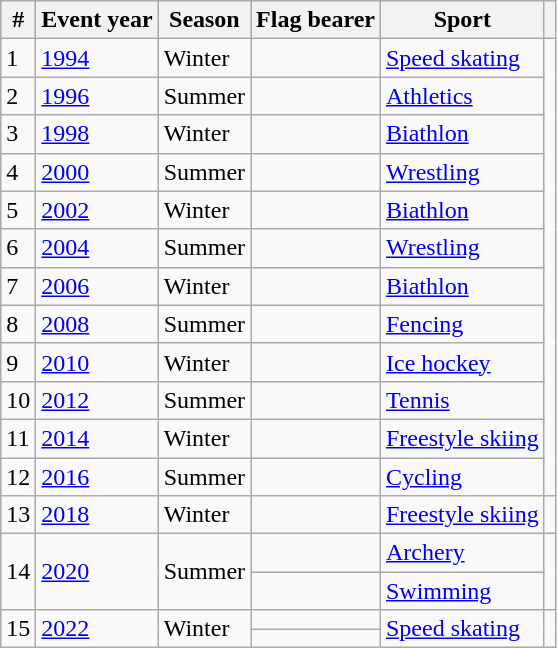<table class="wikitable sortable">
<tr>
<th>#</th>
<th>Event year</th>
<th>Season</th>
<th>Flag bearer</th>
<th>Sport</th>
<th></th>
</tr>
<tr>
<td>1</td>
<td><a href='#'>1994</a></td>
<td>Winter</td>
<td></td>
<td><a href='#'>Speed skating</a></td>
<td rowspan=12></td>
</tr>
<tr>
<td>2</td>
<td><a href='#'>1996</a></td>
<td>Summer</td>
<td></td>
<td><a href='#'>Athletics</a></td>
</tr>
<tr>
<td>3</td>
<td><a href='#'>1998</a></td>
<td>Winter</td>
<td></td>
<td><a href='#'>Biathlon</a></td>
</tr>
<tr>
<td>4</td>
<td><a href='#'>2000</a></td>
<td>Summer</td>
<td></td>
<td><a href='#'>Wrestling</a></td>
</tr>
<tr>
<td>5</td>
<td><a href='#'>2002</a></td>
<td>Winter</td>
<td></td>
<td><a href='#'>Biathlon</a></td>
</tr>
<tr>
<td>6</td>
<td><a href='#'>2004</a></td>
<td>Summer</td>
<td></td>
<td><a href='#'>Wrestling</a></td>
</tr>
<tr>
<td>7</td>
<td><a href='#'>2006</a></td>
<td>Winter</td>
<td></td>
<td><a href='#'>Biathlon</a></td>
</tr>
<tr>
<td>8</td>
<td><a href='#'>2008</a></td>
<td>Summer</td>
<td></td>
<td><a href='#'>Fencing</a></td>
</tr>
<tr>
<td>9</td>
<td><a href='#'>2010</a></td>
<td>Winter</td>
<td></td>
<td><a href='#'>Ice hockey</a></td>
</tr>
<tr>
<td>10</td>
<td><a href='#'>2012</a></td>
<td>Summer</td>
<td></td>
<td><a href='#'>Tennis</a></td>
</tr>
<tr>
<td>11</td>
<td><a href='#'>2014</a></td>
<td>Winter</td>
<td></td>
<td><a href='#'>Freestyle skiing</a></td>
</tr>
<tr>
<td>12</td>
<td><a href='#'>2016</a></td>
<td>Summer</td>
<td></td>
<td><a href='#'>Cycling</a></td>
</tr>
<tr>
<td>13</td>
<td><a href='#'>2018</a></td>
<td>Winter</td>
<td></td>
<td><a href='#'>Freestyle skiing</a></td>
<td></td>
</tr>
<tr>
<td rowspan=2>14</td>
<td rowspan=2><a href='#'>2020</a></td>
<td rowspan=2>Summer</td>
<td></td>
<td><a href='#'>Archery</a></td>
<td rowspan=2></td>
</tr>
<tr>
<td></td>
<td><a href='#'>Swimming</a></td>
</tr>
<tr>
<td rowspan=2>15</td>
<td rowspan=2><a href='#'>2022</a></td>
<td rowspan=2>Winter</td>
<td></td>
<td rowspan=2><a href='#'>Speed skating</a></td>
<td rowspan=2></td>
</tr>
<tr>
<td></td>
</tr>
</table>
